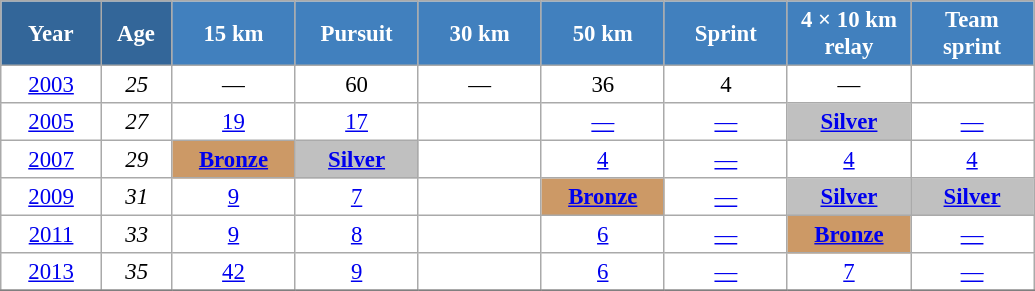<table class="wikitable" style="font-size:95%; text-align:center; border:grey solid 1px; border-collapse:collapse; background:#ffffff;">
<tr>
<th style="background-color:#369; color:white; width:60px;"> Year </th>
<th style="background-color:#369; color:white; width:40px;"> Age </th>
<th style="background-color:#4180be; color:white; width:75px;"> 15 km </th>
<th style="background-color:#4180be; color:white; width:75px;"> Pursuit </th>
<th style="background-color:#4180be; color:white; width:75px;"> 30 km </th>
<th style="background-color:#4180be; color:white; width:75px;"> 50 km </th>
<th style="background-color:#4180be; color:white; width:75px;"> Sprint </th>
<th style="background-color:#4180be; color:white; width:75px;"> 4 × 10 km <br> relay </th>
<th style="background-color:#4180be; color:white; width:75px;"> Team <br> sprint </th>
</tr>
<tr>
<td><a href='#'>2003</a></td>
<td><em>25</em></td>
<td>—</td>
<td>60</td>
<td>—</td>
<td>36</td>
<td>4</td>
<td>—</td>
<td></td>
</tr>
<tr>
<td><a href='#'>2005</a></td>
<td><em>27</em></td>
<td><a href='#'>19</a></td>
<td><a href='#'>17</a></td>
<td></td>
<td><a href='#'>—</a></td>
<td><a href='#'>—</a></td>
<td style="background:silver;"><a href='#'><strong>Silver</strong></a></td>
<td><a href='#'>—</a></td>
</tr>
<tr>
<td><a href='#'>2007</a></td>
<td><em>29</em></td>
<td bgcolor="cc9966"><a href='#'><strong>Bronze</strong></a></td>
<td style="background:silver;"><a href='#'><strong>Silver</strong></a></td>
<td></td>
<td><a href='#'>4</a></td>
<td><a href='#'>—</a></td>
<td><a href='#'>4</a></td>
<td><a href='#'>4</a></td>
</tr>
<tr>
<td><a href='#'>2009</a></td>
<td><em>31</em></td>
<td><a href='#'>9</a></td>
<td><a href='#'>7</a></td>
<td></td>
<td bgcolor="cc9966"><a href='#'><strong>Bronze</strong></a></td>
<td><a href='#'>—</a></td>
<td style="background:silver;"><a href='#'><strong>Silver</strong></a></td>
<td style="background:silver;"><a href='#'><strong>Silver</strong></a></td>
</tr>
<tr>
<td><a href='#'>2011</a></td>
<td><em>33</em></td>
<td><a href='#'>9</a></td>
<td><a href='#'>8</a></td>
<td></td>
<td><a href='#'>6</a></td>
<td><a href='#'>—</a></td>
<td bgcolor="cc9966"><a href='#'><strong>Bronze</strong></a></td>
<td><a href='#'>—</a></td>
</tr>
<tr>
<td><a href='#'>2013</a></td>
<td><em>35</em></td>
<td><a href='#'>42</a></td>
<td><a href='#'>9</a></td>
<td></td>
<td><a href='#'>6</a></td>
<td><a href='#'>—</a></td>
<td><a href='#'>7</a></td>
<td><a href='#'>—</a></td>
</tr>
<tr>
</tr>
</table>
